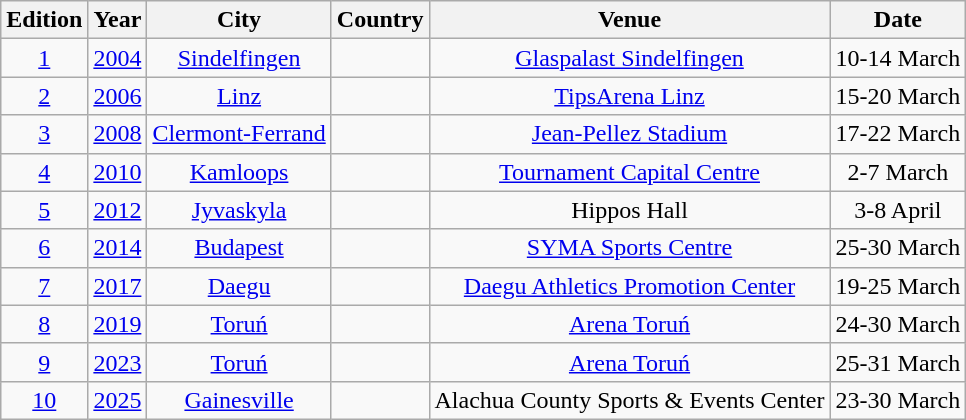<table class="wikitable" style="text-align:center; font-size:100%;">
<tr>
<th>Edition</th>
<th>Year</th>
<th>City</th>
<th>Country</th>
<th>Venue</th>
<th>Date</th>
</tr>
<tr>
<td><a href='#'>1</a></td>
<td><a href='#'>2004</a></td>
<td><a href='#'>Sindelfingen</a></td>
<td align=left></td>
<td><a href='#'>Glaspalast Sindelfingen</a></td>
<td>10-14 March</td>
</tr>
<tr>
<td><a href='#'>2</a></td>
<td><a href='#'>2006</a></td>
<td><a href='#'>Linz</a></td>
<td align=left></td>
<td><a href='#'>TipsArena Linz</a></td>
<td>15-20 March</td>
</tr>
<tr>
<td><a href='#'>3</a></td>
<td><a href='#'>2008</a></td>
<td><a href='#'>Clermont-Ferrand</a></td>
<td align=left></td>
<td><a href='#'>Jean-Pellez Stadium</a></td>
<td>17-22 March</td>
</tr>
<tr>
<td><a href='#'>4</a></td>
<td><a href='#'>2010</a></td>
<td><a href='#'>Kamloops</a></td>
<td align=left></td>
<td><a href='#'>Tournament Capital Centre</a></td>
<td>2-7 March</td>
</tr>
<tr>
<td><a href='#'>5</a></td>
<td><a href='#'>2012</a></td>
<td><a href='#'>Jyvaskyla</a></td>
<td align=left></td>
<td>Hippos Hall</td>
<td>3-8 April</td>
</tr>
<tr>
<td><a href='#'>6</a></td>
<td><a href='#'>2014</a></td>
<td><a href='#'>Budapest</a></td>
<td align=left></td>
<td><a href='#'>SYMA Sports Centre</a></td>
<td>25-30 March</td>
</tr>
<tr>
<td><a href='#'>7</a></td>
<td><a href='#'>2017</a></td>
<td><a href='#'>Daegu</a></td>
<td align=left></td>
<td><a href='#'>Daegu Athletics Promotion Center</a></td>
<td>19-25 March</td>
</tr>
<tr>
<td><a href='#'>8</a></td>
<td><a href='#'>2019</a></td>
<td><a href='#'>Toruń</a></td>
<td align=left></td>
<td><a href='#'>Arena Toruń</a></td>
<td>24-30 March</td>
</tr>
<tr>
<td><a href='#'>9</a></td>
<td><a href='#'>2023</a></td>
<td><a href='#'>Toruń</a></td>
<td align=left></td>
<td><a href='#'>Arena Toruń</a></td>
<td>25-31 March</td>
</tr>
<tr>
<td><a href='#'>10</a></td>
<td><a href='#'>2025</a></td>
<td><a href='#'>Gainesville</a></td>
<td align=left></td>
<td>Alachua County Sports & Events Center</td>
<td>23-30 March</td>
</tr>
</table>
